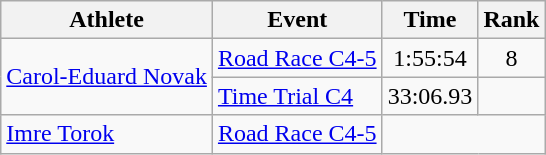<table class=wikitable>
<tr>
<th>Athlete</th>
<th>Event</th>
<th>Time</th>
<th>Rank</th>
</tr>
<tr align=center>
<td align=left rowspan=2><a href='#'>Carol-Eduard Novak</a></td>
<td align=left><a href='#'>Road Race C4-5</a></td>
<td>1:55:54</td>
<td>8</td>
</tr>
<tr align=center>
<td align=left><a href='#'>Time Trial C4</a></td>
<td>33:06.93</td>
<td></td>
</tr>
<tr align=center>
<td align=left><a href='#'>Imre Torok</a></td>
<td align=left><a href='#'>Road Race C4-5</a></td>
<td colspan=2></td>
</tr>
</table>
